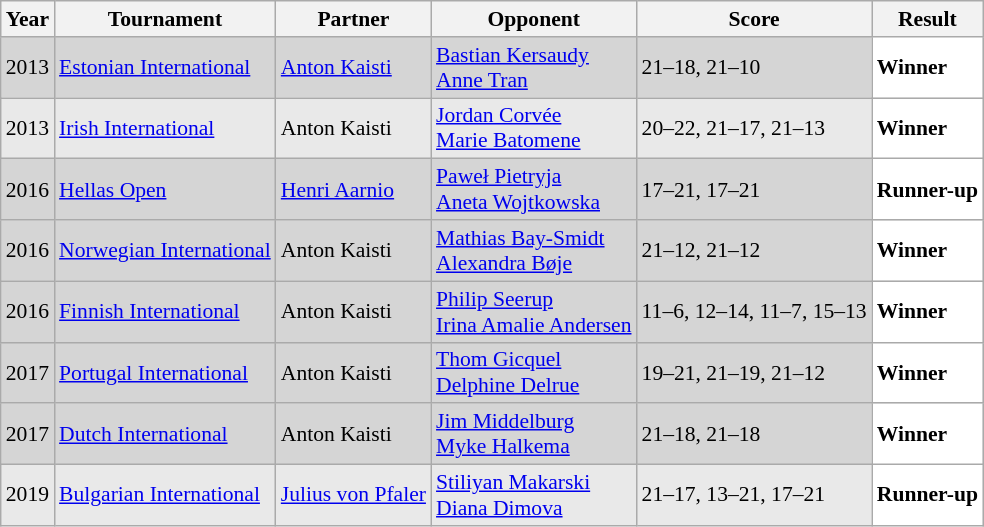<table class="sortable wikitable" style="font-size: 90%;">
<tr>
<th>Year</th>
<th>Tournament</th>
<th>Partner</th>
<th>Opponent</th>
<th>Score</th>
<th>Result</th>
</tr>
<tr style="background:#D5D5D5">
<td align="center">2013</td>
<td align="left"><a href='#'>Estonian International</a></td>
<td align="left"> <a href='#'>Anton Kaisti</a></td>
<td align="left"> <a href='#'>Bastian Kersaudy</a> <br>  <a href='#'>Anne Tran</a></td>
<td align="left">21–18, 21–10</td>
<td style="text-align:left; background:white"> <strong>Winner</strong></td>
</tr>
<tr style="background:#E9E9E9">
<td align="center">2013</td>
<td align="left"><a href='#'>Irish International</a></td>
<td align="left"> Anton Kaisti</td>
<td align="left"> <a href='#'>Jordan Corvée</a> <br>  <a href='#'>Marie Batomene</a></td>
<td align="left">20–22, 21–17, 21–13</td>
<td style="text-align:left; background:white"> <strong>Winner</strong></td>
</tr>
<tr style="background:#D5D5D5">
<td align="center">2016</td>
<td align="left"><a href='#'>Hellas Open</a></td>
<td align="left"> <a href='#'>Henri Aarnio</a></td>
<td align="left"> <a href='#'>Paweł Pietryja</a> <br>  <a href='#'>Aneta Wojtkowska</a></td>
<td align="left">17–21, 17–21</td>
<td style="text-align:left; background:white"> <strong>Runner-up</strong></td>
</tr>
<tr style="background:#D5D5D5">
<td align="center">2016</td>
<td align="left"><a href='#'>Norwegian International</a></td>
<td align="left"> Anton Kaisti</td>
<td align="left"> <a href='#'>Mathias Bay-Smidt</a> <br>  <a href='#'>Alexandra Bøje</a></td>
<td align="left">21–12, 21–12</td>
<td style="text-align:left; background:white"> <strong>Winner</strong></td>
</tr>
<tr style="background:#D5D5D5">
<td align="center">2016</td>
<td align="left"><a href='#'>Finnish International</a></td>
<td align="left"> Anton Kaisti</td>
<td align="left"> <a href='#'>Philip Seerup</a> <br>  <a href='#'>Irina Amalie Andersen</a></td>
<td align="left">11–6, 12–14, 11–7, 15–13</td>
<td style="text-align:left; background:white"> <strong>Winner</strong></td>
</tr>
<tr style="background:#D5D5D5">
<td align="center">2017</td>
<td align="left"><a href='#'>Portugal International</a></td>
<td align="left"> Anton Kaisti</td>
<td align="left"> <a href='#'>Thom Gicquel</a> <br>  <a href='#'>Delphine Delrue</a></td>
<td align="left">19–21, 21–19, 21–12</td>
<td style="text-align:left; background:white"> <strong>Winner</strong></td>
</tr>
<tr style="background:#D5D5D5">
<td align="center">2017</td>
<td align="left"><a href='#'>Dutch International</a></td>
<td align="left"> Anton Kaisti</td>
<td align="left"> <a href='#'>Jim Middelburg</a> <br>  <a href='#'>Myke Halkema</a></td>
<td align="left">21–18, 21–18</td>
<td style="text-align:left; background:white"> <strong>Winner</strong></td>
</tr>
<tr style="background:#E9E9E9">
<td align="center">2019</td>
<td align="left"><a href='#'>Bulgarian International</a></td>
<td align="left"> <a href='#'>Julius von Pfaler</a></td>
<td align="left"> <a href='#'>Stiliyan Makarski</a> <br>  <a href='#'>Diana Dimova</a></td>
<td align="left">21–17, 13–21, 17–21</td>
<td style="text-align:left; background:white"> <strong>Runner-up</strong></td>
</tr>
</table>
